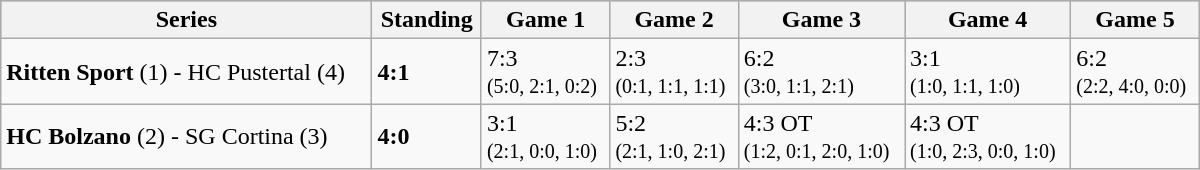<table class="wikitable" width="800px">
<tr style="background-color:#c0c0c0;">
<th>Series</th>
<th>Standing</th>
<th>Game 1</th>
<th>Game 2</th>
<th>Game 3</th>
<th>Game 4</th>
<th>Game 5</th>
</tr>
<tr>
<td><strong>Ritten Sport</strong> (1) - HC Pustertal (4)</td>
<td><strong>4:1</strong></td>
<td>7:3<br><small>(5:0, 2:1, 0:2)</small></td>
<td>2:3<br><small>(0:1, 1:1, 1:1)</small></td>
<td>6:2<br><small>(3:0, 1:1, 2:1)</small></td>
<td>3:1<br><small>(1:0, 1:1, 1:0)</small></td>
<td>6:2<br><small>(2:2, 4:0, 0:0)</small></td>
</tr>
<tr>
<td><strong>HC Bolzano</strong> (2) - SG Cortina (3)</td>
<td><strong>4:0</strong></td>
<td>3:1<br><small>(2:1, 0:0, 1:0)</small></td>
<td>5:2<br><small>(2:1, 1:0, 2:1)</small></td>
<td>4:3 OT<br><small>(1:2, 0:1, 2:0, 1:0)</small></td>
<td>4:3 OT<br><small>(1:0, 2:3, 0:0, 1:0)</small></td>
<td></td>
</tr>
</table>
